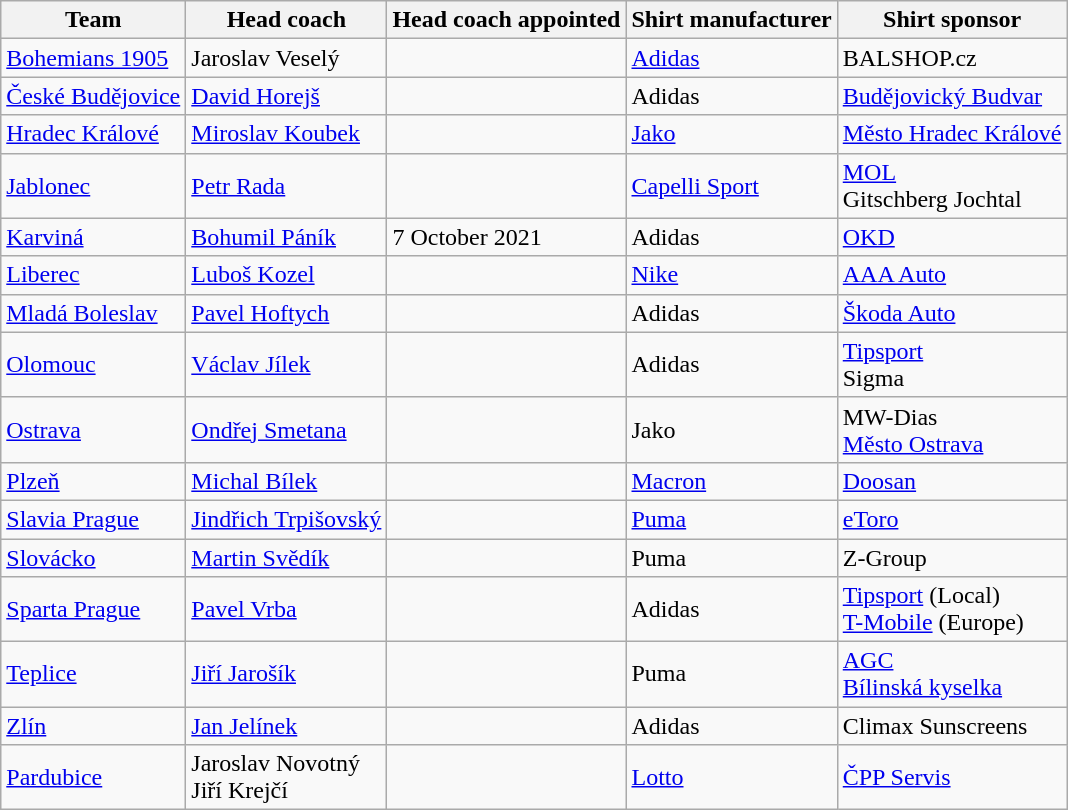<table class="wikitable sortable" style="text-align:left">
<tr>
<th>Team</th>
<th>Head coach</th>
<th>Head coach appointed</th>
<th>Shirt manufacturer</th>
<th>Shirt sponsor</th>
</tr>
<tr>
<td><a href='#'>Bohemians 1905</a></td>
<td> Jaroslav Veselý</td>
<td></td>
<td><a href='#'>Adidas</a></td>
<td>BALSHOP.cz</td>
</tr>
<tr>
<td><a href='#'>České Budějovice</a></td>
<td> <a href='#'>David Horejš</a></td>
<td></td>
<td>Adidas</td>
<td><a href='#'>Budějovický Budvar</a></td>
</tr>
<tr>
<td><a href='#'>Hradec Králové</a></td>
<td> <a href='#'>Miroslav Koubek</a></td>
<td></td>
<td><a href='#'>Jako</a></td>
<td><a href='#'>Město Hradec Králové</a></td>
</tr>
<tr>
<td><a href='#'>Jablonec</a></td>
<td> <a href='#'>Petr Rada</a></td>
<td></td>
<td><a href='#'>Capelli Sport</a></td>
<td><a href='#'>MOL</a><br>Gitschberg Jochtal</td>
</tr>
<tr>
<td><a href='#'>Karviná</a></td>
<td> <a href='#'>Bohumil Páník</a></td>
<td>7 October 2021</td>
<td>Adidas</td>
<td><a href='#'>OKD</a></td>
</tr>
<tr>
<td><a href='#'>Liberec</a></td>
<td> <a href='#'>Luboš Kozel</a></td>
<td></td>
<td><a href='#'>Nike</a></td>
<td><a href='#'>AAA Auto</a></td>
</tr>
<tr>
<td><a href='#'>Mladá Boleslav</a></td>
<td> <a href='#'>Pavel Hoftych</a></td>
<td></td>
<td>Adidas</td>
<td><a href='#'>Škoda Auto</a></td>
</tr>
<tr>
<td><a href='#'>Olomouc</a></td>
<td> <a href='#'>Václav Jílek</a></td>
<td></td>
<td>Adidas</td>
<td><a href='#'>Tipsport</a><br>Sigma</td>
</tr>
<tr>
<td><a href='#'>Ostrava</a></td>
<td> <a href='#'>Ondřej Smetana</a></td>
<td></td>
<td>Jako</td>
<td>MW-Dias<br><a href='#'>Město Ostrava</a></td>
</tr>
<tr>
<td><a href='#'>Plzeň</a></td>
<td> <a href='#'>Michal Bílek</a></td>
<td></td>
<td><a href='#'>Macron</a></td>
<td><a href='#'>Doosan</a></td>
</tr>
<tr>
<td><a href='#'>Slavia Prague</a></td>
<td> <a href='#'>Jindřich Trpišovský</a></td>
<td></td>
<td><a href='#'>Puma</a></td>
<td><a href='#'>eToro</a></td>
</tr>
<tr>
<td><a href='#'>Slovácko</a></td>
<td> <a href='#'>Martin Svědík</a></td>
<td></td>
<td>Puma</td>
<td>Z-Group</td>
</tr>
<tr>
<td><a href='#'>Sparta Prague</a></td>
<td> <a href='#'>Pavel Vrba</a></td>
<td></td>
<td>Adidas</td>
<td><a href='#'>Tipsport</a> (Local)<br><a href='#'>T-Mobile</a> (Europe)</td>
</tr>
<tr>
<td><a href='#'>Teplice</a></td>
<td> <a href='#'>Jiří Jarošík</a></td>
<td></td>
<td>Puma</td>
<td><a href='#'>AGC</a><br><a href='#'>Bílinská kyselka</a></td>
</tr>
<tr>
<td><a href='#'>Zlín</a></td>
<td> <a href='#'>Jan Jelínek</a></td>
<td></td>
<td>Adidas</td>
<td>Climax Sunscreens</td>
</tr>
<tr>
<td><a href='#'>Pardubice</a></td>
<td> Jaroslav Novotný<br> Jiří Krejčí</td>
<td></td>
<td><a href='#'>Lotto</a></td>
<td><a href='#'>ČPP Servis</a></td>
</tr>
</table>
